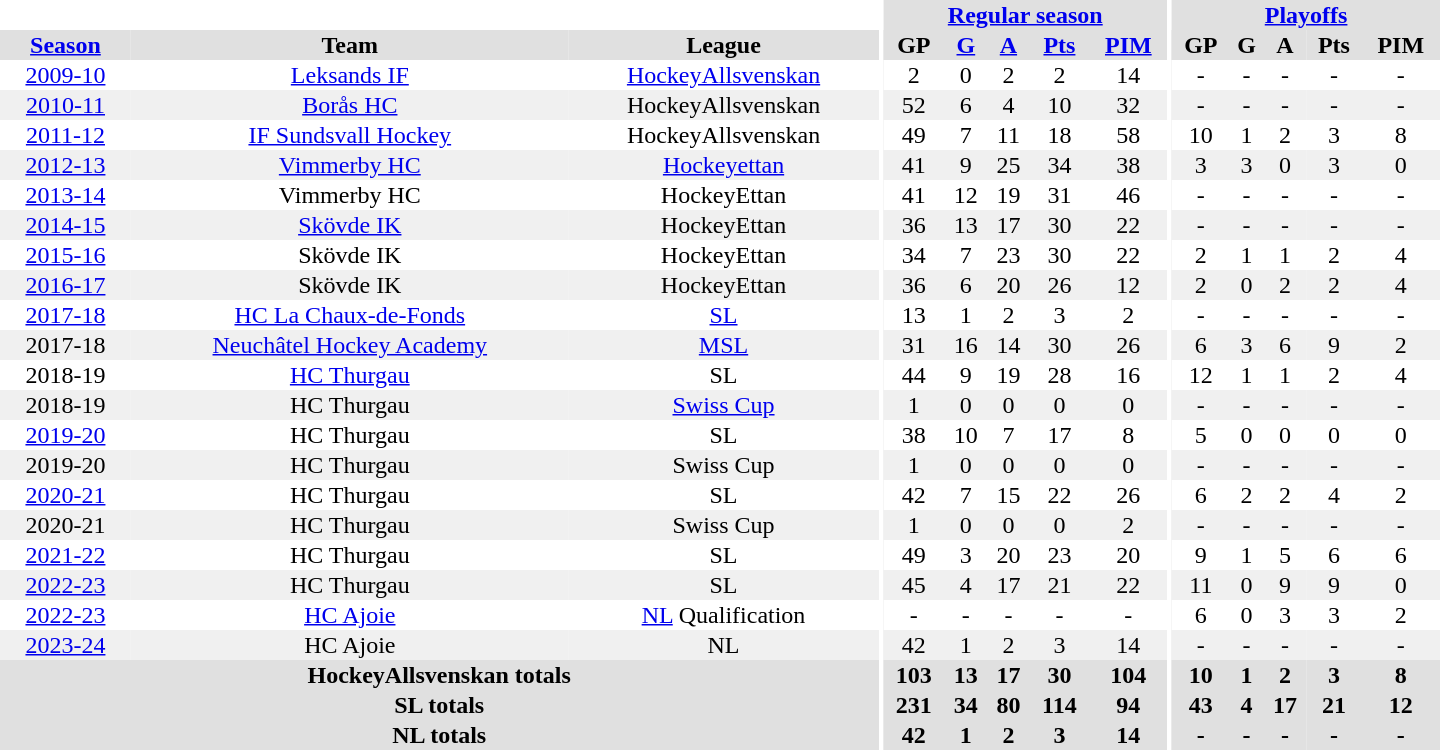<table border="0" cellpadding="1" cellspacing="0" style="text-align:center; width:60em">
<tr bgcolor="#e0e0e0">
<th colspan="3" bgcolor="#ffffff"></th>
<th rowspan="99" bgcolor="#ffffff"></th>
<th colspan="5"><a href='#'>Regular season</a></th>
<th rowspan="99" bgcolor="#ffffff"></th>
<th colspan="5"><a href='#'>Playoffs</a></th>
</tr>
<tr bgcolor="#e0e0e0">
<th><a href='#'>Season</a></th>
<th>Team</th>
<th>League</th>
<th>GP</th>
<th><a href='#'>G</a></th>
<th><a href='#'>A</a></th>
<th><a href='#'>Pts</a></th>
<th><a href='#'>PIM</a></th>
<th>GP</th>
<th>G</th>
<th>A</th>
<th>Pts</th>
<th>PIM</th>
</tr>
<tr>
<td><a href='#'>2009-10</a></td>
<td><a href='#'>Leksands IF</a></td>
<td><a href='#'>HockeyAllsvenskan</a></td>
<td>2</td>
<td>0</td>
<td>2</td>
<td>2</td>
<td>14</td>
<td>-</td>
<td>-</td>
<td>-</td>
<td>-</td>
<td>-</td>
</tr>
<tr bgcolor="#f0f0f0">
<td><a href='#'>2010-11</a></td>
<td><a href='#'>Borås HC</a></td>
<td>HockeyAllsvenskan</td>
<td>52</td>
<td>6</td>
<td>4</td>
<td>10</td>
<td>32</td>
<td>-</td>
<td>-</td>
<td>-</td>
<td>-</td>
<td>-</td>
</tr>
<tr>
<td><a href='#'>2011-12</a></td>
<td><a href='#'>IF Sundsvall Hockey</a></td>
<td>HockeyAllsvenskan</td>
<td>49</td>
<td>7</td>
<td>11</td>
<td>18</td>
<td>58</td>
<td>10</td>
<td>1</td>
<td>2</td>
<td>3</td>
<td>8</td>
</tr>
<tr bgcolor="#f0f0f0">
<td><a href='#'>2012-13</a></td>
<td><a href='#'>Vimmerby HC</a></td>
<td><a href='#'>Hockeyettan</a></td>
<td>41</td>
<td>9</td>
<td>25</td>
<td>34</td>
<td>38</td>
<td>3</td>
<td>3</td>
<td>0</td>
<td>3</td>
<td>0</td>
</tr>
<tr>
<td><a href='#'>2013-14</a></td>
<td>Vimmerby HC</td>
<td>HockeyEttan</td>
<td>41</td>
<td>12</td>
<td>19</td>
<td>31</td>
<td>46</td>
<td>-</td>
<td>-</td>
<td>-</td>
<td>-</td>
<td>-</td>
</tr>
<tr bgcolor="#f0f0f0">
<td><a href='#'>2014-15</a></td>
<td><a href='#'>Skövde IK</a></td>
<td>HockeyEttan</td>
<td>36</td>
<td>13</td>
<td>17</td>
<td>30</td>
<td>22</td>
<td>-</td>
<td>-</td>
<td>-</td>
<td>-</td>
<td>-</td>
</tr>
<tr>
<td><a href='#'>2015-16</a></td>
<td>Skövde IK</td>
<td>HockeyEttan</td>
<td>34</td>
<td>7</td>
<td>23</td>
<td>30</td>
<td>22</td>
<td>2</td>
<td>1</td>
<td>1</td>
<td>2</td>
<td>4</td>
</tr>
<tr bgcolor="#f0f0f0">
<td><a href='#'>2016-17</a></td>
<td>Skövde IK</td>
<td>HockeyEttan</td>
<td>36</td>
<td>6</td>
<td>20</td>
<td>26</td>
<td>12</td>
<td>2</td>
<td>0</td>
<td>2</td>
<td>2</td>
<td>4</td>
</tr>
<tr>
<td><a href='#'>2017-18</a></td>
<td><a href='#'>HC La Chaux-de-Fonds</a></td>
<td><a href='#'>SL</a></td>
<td>13</td>
<td>1</td>
<td>2</td>
<td>3</td>
<td>2</td>
<td>-</td>
<td>-</td>
<td>-</td>
<td>-</td>
<td>-</td>
</tr>
<tr bgcolor="#f0f0f0">
<td>2017-18</td>
<td><a href='#'>Neuchâtel Hockey Academy</a></td>
<td><a href='#'>MSL</a></td>
<td>31</td>
<td>16</td>
<td>14</td>
<td>30</td>
<td>26</td>
<td>6</td>
<td>3</td>
<td>6</td>
<td>9</td>
<td>2</td>
</tr>
<tr>
<td>2018-19</td>
<td><a href='#'>HC Thurgau</a></td>
<td>SL</td>
<td>44</td>
<td>9</td>
<td>19</td>
<td>28</td>
<td>16</td>
<td>12</td>
<td>1</td>
<td>1</td>
<td>2</td>
<td>4</td>
</tr>
<tr bgcolor="#f0f0f0">
<td>2018-19</td>
<td>HC Thurgau</td>
<td><a href='#'>Swiss Cup</a></td>
<td>1</td>
<td>0</td>
<td>0</td>
<td>0</td>
<td>0</td>
<td>-</td>
<td>-</td>
<td>-</td>
<td>-</td>
<td>-</td>
</tr>
<tr>
<td><a href='#'>2019-20</a></td>
<td>HC Thurgau</td>
<td>SL</td>
<td>38</td>
<td>10</td>
<td>7</td>
<td>17</td>
<td>8</td>
<td>5</td>
<td>0</td>
<td>0</td>
<td>0</td>
<td>0</td>
</tr>
<tr bgcolor="#f0f0f0">
<td>2019-20</td>
<td>HC Thurgau</td>
<td>Swiss Cup</td>
<td>1</td>
<td>0</td>
<td>0</td>
<td>0</td>
<td>0</td>
<td>-</td>
<td>-</td>
<td>-</td>
<td>-</td>
<td>-</td>
</tr>
<tr>
<td><a href='#'>2020-21</a></td>
<td>HC Thurgau</td>
<td>SL</td>
<td>42</td>
<td>7</td>
<td>15</td>
<td>22</td>
<td>26</td>
<td>6</td>
<td>2</td>
<td>2</td>
<td>4</td>
<td>2</td>
</tr>
<tr bgcolor="#f0f0f0">
<td>2020-21</td>
<td>HC Thurgau</td>
<td>Swiss Cup</td>
<td>1</td>
<td>0</td>
<td>0</td>
<td>0</td>
<td>2</td>
<td>-</td>
<td>-</td>
<td>-</td>
<td>-</td>
<td>-</td>
</tr>
<tr>
<td><a href='#'>2021-22</a></td>
<td>HC Thurgau</td>
<td>SL</td>
<td>49</td>
<td>3</td>
<td>20</td>
<td>23</td>
<td>20</td>
<td>9</td>
<td>1</td>
<td>5</td>
<td>6</td>
<td>6</td>
</tr>
<tr bgcolor="#f0f0f0">
<td><a href='#'>2022-23</a></td>
<td>HC Thurgau</td>
<td>SL</td>
<td>45</td>
<td>4</td>
<td>17</td>
<td>21</td>
<td>22</td>
<td>11</td>
<td>0</td>
<td>9</td>
<td>9</td>
<td>0</td>
</tr>
<tr>
<td><a href='#'>2022-23</a></td>
<td><a href='#'>HC Ajoie</a></td>
<td><a href='#'>NL</a> Qualification</td>
<td>-</td>
<td>-</td>
<td>-</td>
<td>-</td>
<td>-</td>
<td>6</td>
<td>0</td>
<td>3</td>
<td>3</td>
<td>2</td>
</tr>
<tr bgcolor="#f0f0f0">
<td><a href='#'>2023-24</a></td>
<td>HC Ajoie</td>
<td>NL</td>
<td>42</td>
<td>1</td>
<td>2</td>
<td>3</td>
<td>14</td>
<td>-</td>
<td>-</td>
<td>-</td>
<td>-</td>
<td>-</td>
</tr>
<tr bgcolor="#e0e0e0">
<th colspan="3">HockeyAllsvenskan totals</th>
<th>103</th>
<th>13</th>
<th>17</th>
<th>30</th>
<th>104</th>
<th>10</th>
<th>1</th>
<th>2</th>
<th>3</th>
<th>8</th>
</tr>
<tr bgcolor="#e0e0e0">
<th colspan="3">SL totals</th>
<th>231</th>
<th>34</th>
<th>80</th>
<th>114</th>
<th>94</th>
<th>43</th>
<th>4</th>
<th>17</th>
<th>21</th>
<th>12</th>
</tr>
<tr bgcolor="#e0e0e0">
<th colspan="3">NL totals</th>
<th>42</th>
<th>1</th>
<th>2</th>
<th>3</th>
<th>14</th>
<th>-</th>
<th>-</th>
<th>-</th>
<th>-</th>
<th>-</th>
</tr>
</table>
